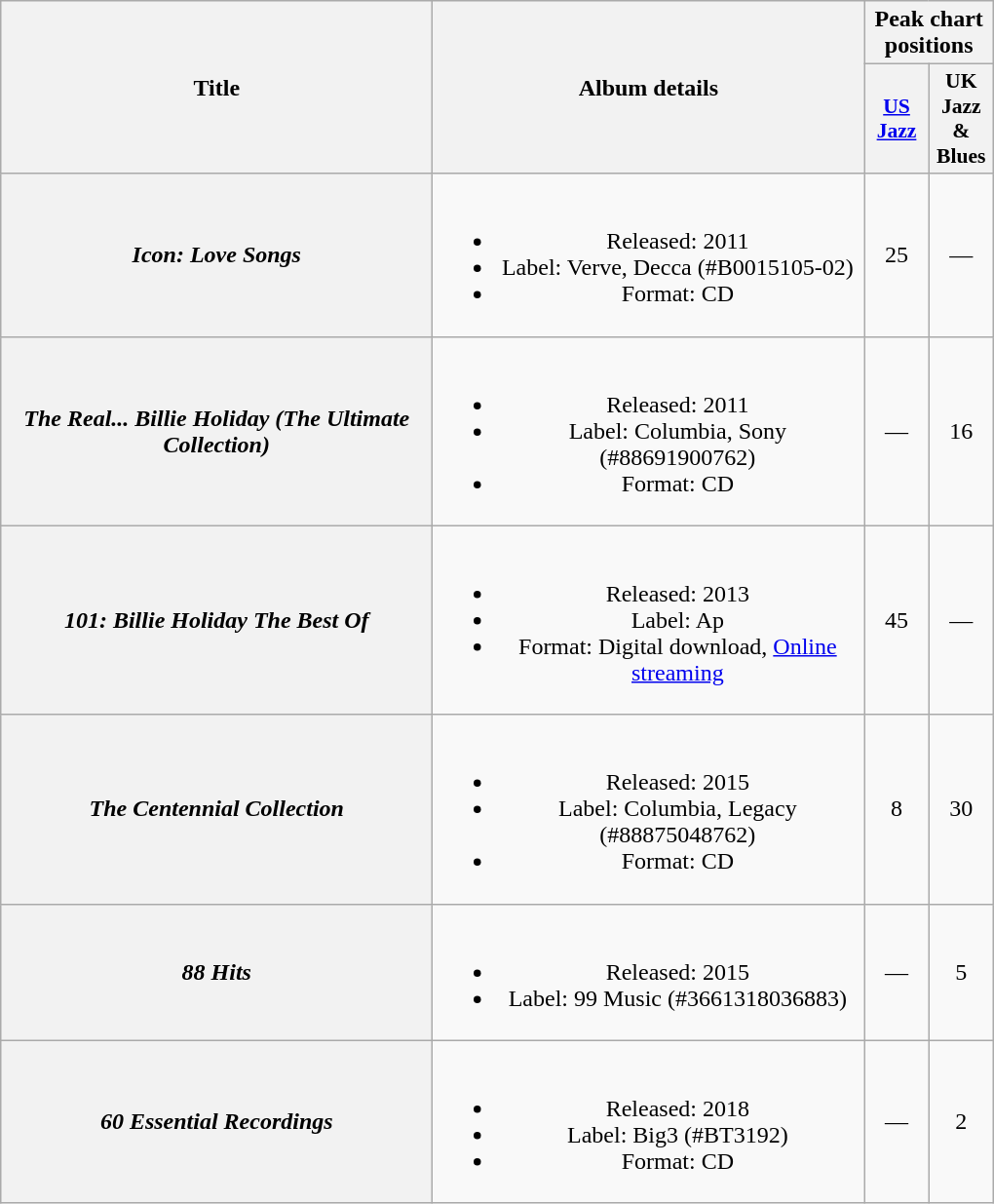<table class="wikitable plainrowheaders" style="text-align:center;">
<tr>
<th scope="col" rowspan="2" style="width:18em;">Title</th>
<th scope="col" rowspan="2" style="width:18em;">Album details</th>
<th scope="col" colspan="2">Peak chart positions</th>
</tr>
<tr>
<th scope="col" style="width:2.6em; font-size:90%;"><a href='#'>US<br>Jazz</a><br></th>
<th scope="col" style="width:2.6em; font-size:90%;">UK<br>Jazz & Blues<br></th>
</tr>
<tr>
<th scope="row"><em>Icon: Love Songs</em></th>
<td><br><ul><li>Released: 2011</li><li>Label: Verve, Decca (#B0015105-02)</li><li>Format: CD</li></ul></td>
<td style="text-align:center;">25</td>
<td style="text-align:center;">—</td>
</tr>
<tr>
<th scope="row"><em>The Real... Billie Holiday (The Ultimate Collection)</em></th>
<td><br><ul><li>Released: 2011</li><li>Label: Columbia, Sony (#88691900762)</li><li>Format: CD</li></ul></td>
<td style="text-align:center;">—</td>
<td style="text-align:center;">16</td>
</tr>
<tr>
<th scope="row"><em>101: Billie Holiday The Best Of</em></th>
<td><br><ul><li>Released: 2013</li><li>Label: Ap</li><li>Format: Digital download, <a href='#'>Online streaming</a></li></ul></td>
<td style="text-align:center;">45</td>
<td style="text-align:center;">—</td>
</tr>
<tr>
<th scope="row"><em>The Centennial Collection</em></th>
<td><br><ul><li>Released: 2015</li><li>Label: Columbia, Legacy (#88875048762)</li><li>Format: CD</li></ul></td>
<td style="text-align:center;">8</td>
<td style="text-align:center;">30</td>
</tr>
<tr>
<th scope="row"><em>88 Hits</em></th>
<td><br><ul><li>Released: 2015</li><li>Label: 99 Music (#3661318036883)</li></ul></td>
<td style="text-align:center;">—</td>
<td style="text-align:center;">5</td>
</tr>
<tr>
<th scope="row"><em>60 Essential Recordings</em></th>
<td><br><ul><li>Released: 2018</li><li>Label: Big3 (#BT3192)</li><li>Format: CD</li></ul></td>
<td style="text-align:center;">—</td>
<td style="text-align:center;">2</td>
</tr>
</table>
